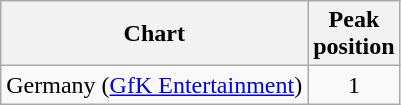<table class="wikitable">
<tr>
<th>Chart</th>
<th>Peak<br>position</th>
</tr>
<tr>
<td>Germany (<a href='#'>GfK Entertainment</a>)</td>
<td align="center">1</td>
</tr>
</table>
